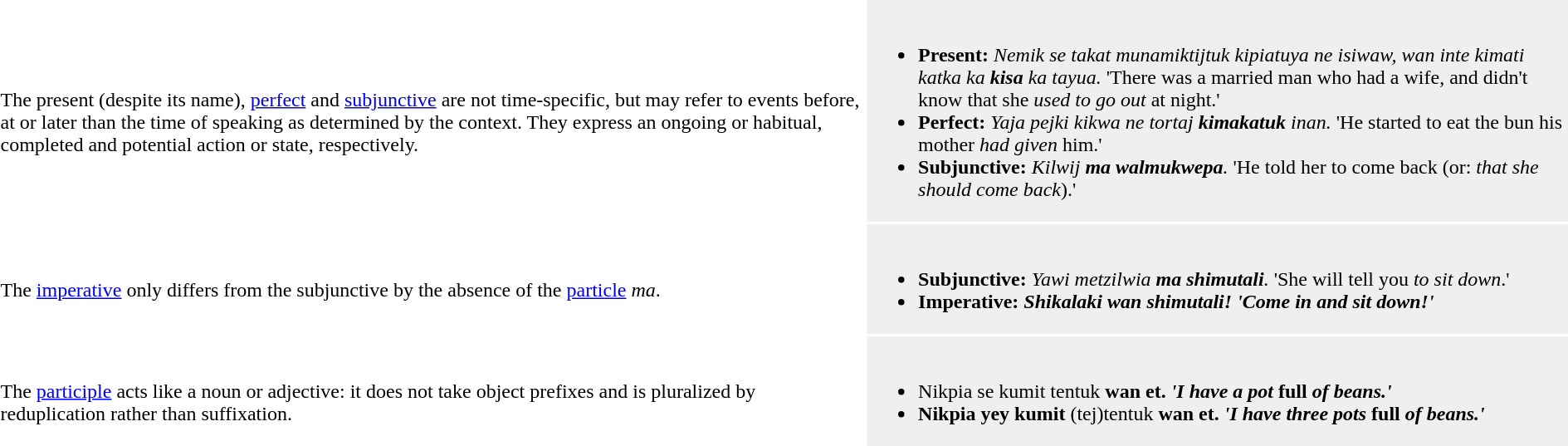<table>
<tr>
<td><br>The present (despite its name), <a href='#'>perfect</a> and <a href='#'>subjunctive</a> are not time-specific, but may refer to events before, at or later than the time of speaking as determined by the context. They express an ongoing or habitual, completed and potential action or state, respectively.</td>
<td style="background:#efefef;"><br><ul><li><strong>Present:</strong> <em>Nemik se takat munamiktijtuk kipiatuya ne isiwaw, wan inte kimati katka ka <strong>kisa</strong> ka tayua.</em> 'There was a married man who had a wife, and didn't know that she <em>used to go out</em> at night.'</li><li><strong>Perfect:</strong> <em>Yaja pejki kikwa ne tortaj <strong>kimakatuk</strong> inan.</em> 'He started to eat the bun his mother <em>had given</em> him.'</li><li><strong>Subjunctive:</strong> <em>Kilwij <strong>ma walmukwepa</strong>.</em> 'He told her to come back (or: <em>that she should come back</em>).'</li></ul></td>
</tr>
<tr>
<td><br>The <a href='#'>imperative</a> only differs from the subjunctive by the absence of the <a href='#'>particle</a> <em>ma</em>.</td>
<td style="background:#efefef;"><br><ul><li><strong>Subjunctive:</strong> <em>Yawi metzilwia <strong>ma shimutali</strong>.</em> 'She will tell you <em>to sit down</em>.'</li><li><strong>Imperative:</strong> <strong><em>Shikalaki<strong> wan </strong>shimutali<strong>!<em> </em> 'Come in<em> and </em>sit down<em>!'</li></ul></td>
</tr>
<tr>
<td><br>The <a href='#'>participle</a> acts like a noun or adjective: it does not take object prefixes and is pluralized by reduplication rather than suffixation.</td>
<td style="background:#efefef;"><br><ul><li></em>Nikpia se kumit </strong>tentuk<strong> wan et.<em> 'I have a pot </em>full<em> of beans.'</li><li></em>Nikpia yey kumit </strong>(tej)tentuk<strong> wan et.<em> 'I have three pots </em>full<em> of beans.'</li></ul></td>
</tr>
</table>
